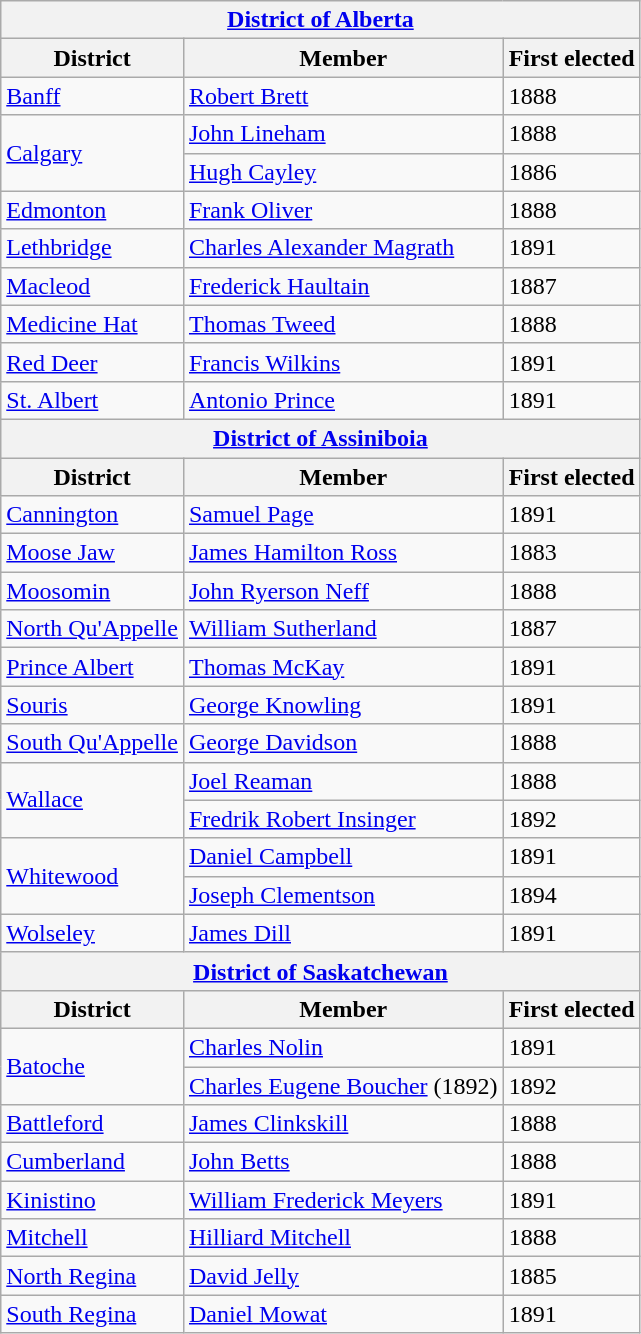<table class="wikitable sortable">
<tr>
<th colspan=3><a href='#'>District of Alberta</a></th>
</tr>
<tr>
<th>District</th>
<th>Member</th>
<th>First elected</th>
</tr>
<tr>
<td><a href='#'>Banff</a></td>
<td><a href='#'>Robert Brett</a></td>
<td>1888</td>
</tr>
<tr>
<td rowspan="2"><a href='#'>Calgary</a></td>
<td><a href='#'>John Lineham</a></td>
<td>1888</td>
</tr>
<tr>
<td><a href='#'>Hugh Cayley</a></td>
<td>1886</td>
</tr>
<tr>
<td><a href='#'>Edmonton</a></td>
<td><a href='#'>Frank Oliver</a></td>
<td>1888</td>
</tr>
<tr>
<td><a href='#'>Lethbridge</a></td>
<td><a href='#'>Charles Alexander Magrath</a></td>
<td>1891</td>
</tr>
<tr>
<td><a href='#'>Macleod</a></td>
<td><a href='#'>Frederick Haultain</a></td>
<td>1887</td>
</tr>
<tr>
<td><a href='#'>Medicine Hat</a></td>
<td><a href='#'>Thomas Tweed</a></td>
<td>1888</td>
</tr>
<tr>
<td><a href='#'>Red Deer</a></td>
<td><a href='#'>Francis Wilkins</a></td>
<td>1891</td>
</tr>
<tr>
<td><a href='#'>St. Albert</a></td>
<td><a href='#'>Antonio Prince</a></td>
<td>1891</td>
</tr>
<tr>
<th colspan=3><a href='#'>District of Assiniboia</a></th>
</tr>
<tr>
<th>District</th>
<th>Member</th>
<th>First elected</th>
</tr>
<tr>
<td><a href='#'>Cannington</a></td>
<td><a href='#'>Samuel Page</a></td>
<td>1891</td>
</tr>
<tr>
<td><a href='#'>Moose Jaw</a></td>
<td><a href='#'>James Hamilton Ross</a></td>
<td>1883</td>
</tr>
<tr>
<td><a href='#'>Moosomin</a></td>
<td><a href='#'>John Ryerson Neff</a></td>
<td>1888</td>
</tr>
<tr>
<td><a href='#'>North Qu'Appelle</a></td>
<td><a href='#'>William Sutherland</a></td>
<td>1887</td>
</tr>
<tr>
<td><a href='#'>Prince Albert</a></td>
<td><a href='#'>Thomas McKay</a></td>
<td>1891</td>
</tr>
<tr>
<td><a href='#'>Souris</a></td>
<td><a href='#'>George Knowling</a></td>
<td>1891</td>
</tr>
<tr>
<td><a href='#'>South Qu'Appelle</a></td>
<td><a href='#'>George Davidson</a></td>
<td>1888</td>
</tr>
<tr>
<td rowspan="2"><a href='#'>Wallace</a></td>
<td><a href='#'>Joel Reaman</a></td>
<td>1888</td>
</tr>
<tr>
<td><a href='#'>Fredrik Robert Insinger</a></td>
<td>1892</td>
</tr>
<tr>
<td rowspan="2"><a href='#'>Whitewood</a></td>
<td><a href='#'>Daniel Campbell</a></td>
<td>1891</td>
</tr>
<tr>
<td><a href='#'>Joseph Clementson</a></td>
<td>1894</td>
</tr>
<tr>
<td><a href='#'>Wolseley</a></td>
<td><a href='#'>James Dill</a></td>
<td>1891</td>
</tr>
<tr>
<th colspan=3><a href='#'>District of Saskatchewan</a></th>
</tr>
<tr>
<th>District</th>
<th>Member</th>
<th>First elected</th>
</tr>
<tr>
<td rowspan="2"><a href='#'>Batoche</a></td>
<td><a href='#'>Charles Nolin</a></td>
<td>1891</td>
</tr>
<tr>
<td><a href='#'>Charles Eugene Boucher</a> (1892)</td>
<td>1892</td>
</tr>
<tr>
<td><a href='#'>Battleford</a></td>
<td><a href='#'>James Clinkskill</a></td>
<td>1888</td>
</tr>
<tr>
<td><a href='#'>Cumberland</a></td>
<td><a href='#'>John Betts</a></td>
<td>1888</td>
</tr>
<tr>
<td><a href='#'>Kinistino</a></td>
<td><a href='#'>William Frederick Meyers</a></td>
<td>1891</td>
</tr>
<tr>
<td><a href='#'>Mitchell</a></td>
<td><a href='#'>Hilliard Mitchell</a></td>
<td>1888</td>
</tr>
<tr>
<td><a href='#'>North Regina</a></td>
<td><a href='#'>David Jelly</a></td>
<td>1885</td>
</tr>
<tr>
<td><a href='#'>South Regina</a></td>
<td><a href='#'>Daniel Mowat</a></td>
<td>1891</td>
</tr>
</table>
